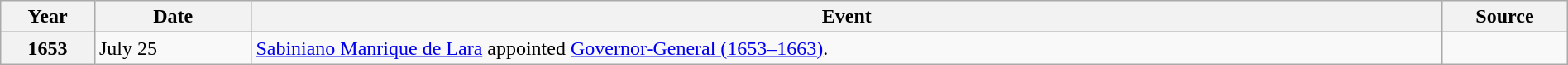<table class="wikitable toptextcells" style="width:100%;">
<tr>
<th scope="col" style="width:6%;">Year</th>
<th scope="col" style="width:10%;">Date</th>
<th scope="col">Event</th>
<th scope="col" style="width:8%;">Source</th>
</tr>
<tr>
<th scope="row">1653</th>
<td>July 25</td>
<td><a href='#'>Sabiniano Manrique de Lara</a> appointed <a href='#'>Governor-General (1653–1663)</a>.</td>
<td></td>
</tr>
</table>
